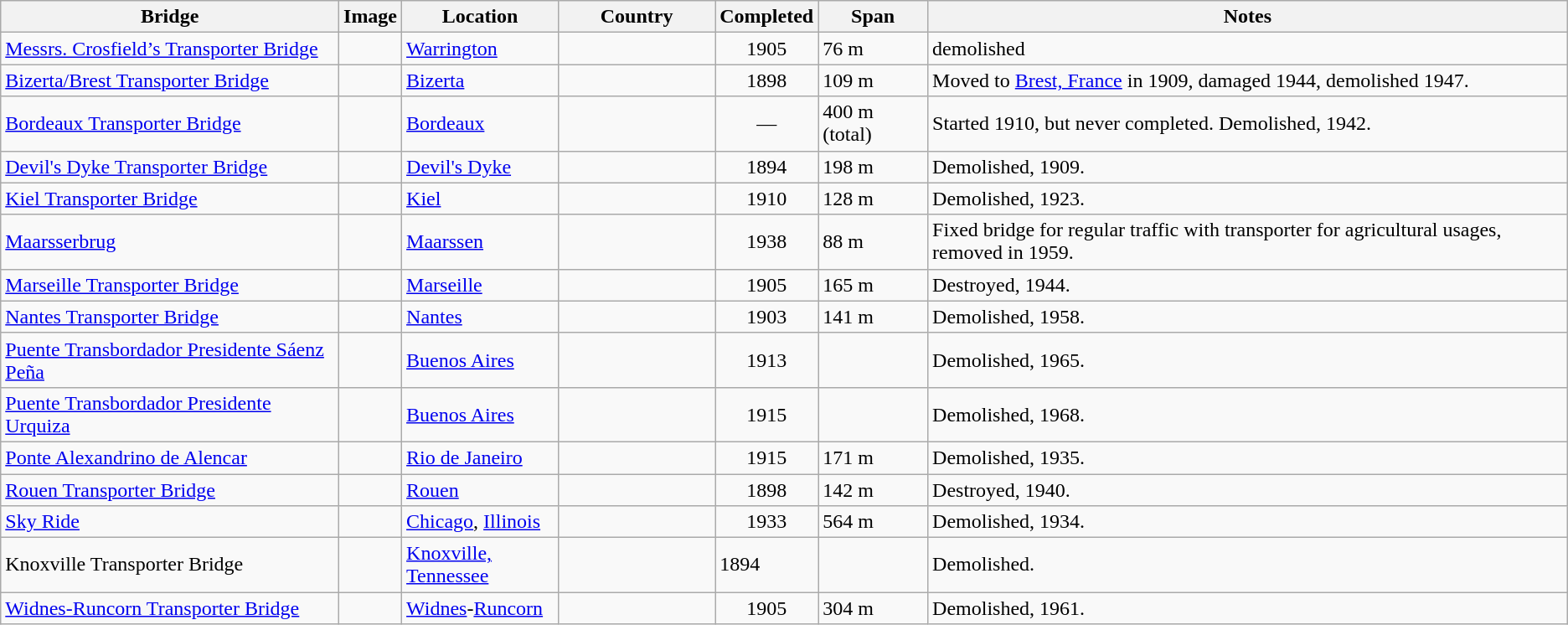<table class="wikitable sortable">
<tr>
<th>Bridge</th>
<th>Image</th>
<th width=10%>Location</th>
<th width=10%>Country</th>
<th>Completed</th>
<th width=7%>Span</th>
<th>Notes</th>
</tr>
<tr>
<td><a href='#'>Messrs. Crosfield’s Transporter Bridge</a> </td>
<td></td>
<td><a href='#'>Warrington</a></td>
<td></td>
<td align="center">1905</td>
<td>76 m</td>
<td>demolished</td>
</tr>
<tr>
<td><a href='#'>Bizerta/Brest Transporter Bridge</a></td>
<td></td>
<td><a href='#'>Bizerta</a></td>
<td></td>
<td align="center">1898</td>
<td>109 m</td>
<td>Moved to <a href='#'>Brest, France</a> in 1909, damaged 1944, demolished 1947.</td>
</tr>
<tr>
<td><a href='#'>Bordeaux Transporter Bridge</a></td>
<td></td>
<td><a href='#'>Bordeaux</a></td>
<td></td>
<td align="center">—</td>
<td>400 m<br>(total)</td>
<td>Started 1910, but never completed. Demolished, 1942.</td>
</tr>
<tr>
<td><a href='#'>Devil's Dyke Transporter Bridge</a></td>
<td></td>
<td><a href='#'>Devil's Dyke</a></td>
<td></td>
<td align="center">1894</td>
<td>198 m</td>
<td>Demolished, 1909.</td>
</tr>
<tr>
<td><a href='#'>Kiel Transporter Bridge</a><br></td>
<td></td>
<td><a href='#'>Kiel</a></td>
<td></td>
<td align="center">1910</td>
<td>128 m</td>
<td>Demolished, 1923.</td>
</tr>
<tr>
<td><a href='#'>Maarsserbrug</a></td>
<td></td>
<td><a href='#'>Maarssen</a></td>
<td></td>
<td align="center">1938</td>
<td>88 m</td>
<td>Fixed bridge for regular traffic with transporter for agricultural usages, removed in 1959.</td>
</tr>
<tr>
<td><a href='#'>Marseille Transporter Bridge</a><br></td>
<td></td>
<td><a href='#'>Marseille</a></td>
<td></td>
<td align="center">1905</td>
<td>165 m</td>
<td>Destroyed, 1944.</td>
</tr>
<tr>
<td><a href='#'>Nantes Transporter Bridge</a><br></td>
<td></td>
<td><a href='#'>Nantes</a></td>
<td></td>
<td align="center">1903</td>
<td>141 m</td>
<td>Demolished, 1958.</td>
</tr>
<tr>
<td><a href='#'>Puente Transbordador Presidente Sáenz Peña</a></td>
<td></td>
<td><a href='#'>Buenos Aires</a></td>
<td></td>
<td align="center">1913</td>
<td></td>
<td>Demolished, 1965.</td>
</tr>
<tr>
<td><a href='#'>Puente Transbordador Presidente Urquiza</a></td>
<td></td>
<td><a href='#'>Buenos Aires</a></td>
<td></td>
<td align="center">1915</td>
<td></td>
<td>Demolished, 1968.</td>
</tr>
<tr>
<td><a href='#'>Ponte Alexandrino de Alencar</a><br></td>
<td></td>
<td><a href='#'>Rio de Janeiro</a></td>
<td></td>
<td align="center">1915</td>
<td>171 m</td>
<td>Demolished, 1935.</td>
</tr>
<tr>
<td><a href='#'>Rouen Transporter Bridge</a></td>
<td></td>
<td><a href='#'>Rouen</a></td>
<td></td>
<td align="center">1898</td>
<td>142 m</td>
<td>Destroyed, 1940.</td>
</tr>
<tr>
<td><a href='#'>Sky Ride</a></td>
<td></td>
<td><a href='#'>Chicago</a>, <a href='#'>Illinois</a></td>
<td></td>
<td align="center">1933</td>
<td>564 m</td>
<td>Demolished, 1934.</td>
</tr>
<tr>
<td>Knoxville Transporter Bridge</td>
<td></td>
<td><a href='#'>Knoxville, Tennessee</a></td>
<td></td>
<td>1894</td>
<td></td>
<td>Demolished.</td>
</tr>
<tr>
<td><a href='#'>Widnes-Runcorn Transporter Bridge</a> </td>
<td></td>
<td><a href='#'>Widnes</a>-<a href='#'>Runcorn</a></td>
<td></td>
<td align="center">1905</td>
<td>304 m</td>
<td>Demolished, 1961.</td>
</tr>
</table>
